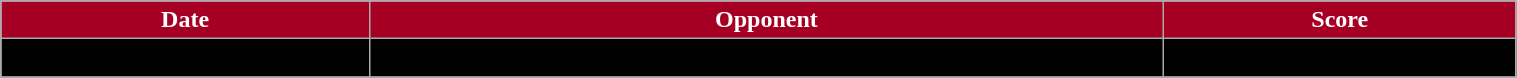<table class="wikitable" width="80%">
<tr align="center"  style=" background:#A50024;color:#FFFFFF;">
<td><strong>Date</strong></td>
<td><strong>Opponent</strong></td>
<td><strong>Score</strong></td>
</tr>
<tr align="center" bgcolor=" ">
<td>Feb. 4</td>
<td>Montreal Stars</td>
<td></td>
</tr>
</table>
